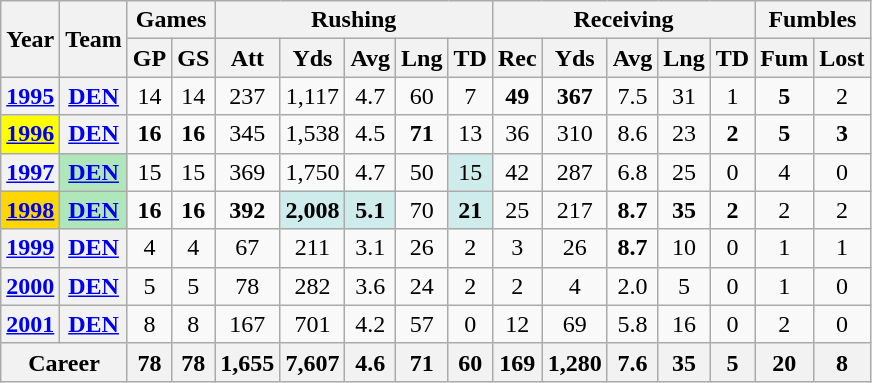<table class=wikitable style="text-align:center">
<tr>
<th rowspan="2">Year</th>
<th rowspan="2">Team</th>
<th colspan="2">Games</th>
<th colspan="5">Rushing</th>
<th colspan="5">Receiving</th>
<th colspan="2">Fumbles</th>
</tr>
<tr>
<th>GP</th>
<th>GS</th>
<th>Att</th>
<th>Yds</th>
<th>Avg</th>
<th>Lng</th>
<th>TD</th>
<th>Rec</th>
<th>Yds</th>
<th>Avg</th>
<th>Lng</th>
<th>TD</th>
<th>Fum</th>
<th>Lost</th>
</tr>
<tr>
<th><a href='#'>1995</a></th>
<th><a href='#'>DEN</a></th>
<td>14</td>
<td>14</td>
<td>237</td>
<td>1,117</td>
<td>4.7</td>
<td>60</td>
<td>7</td>
<td><strong>49</strong></td>
<td><strong>367</strong></td>
<td>7.5</td>
<td>31</td>
<td>1</td>
<td><strong>5</strong></td>
<td>2</td>
</tr>
<tr>
<th style="background:#ffff00;"><a href='#'>1996</a></th>
<th><a href='#'>DEN</a></th>
<td><strong>16</strong></td>
<td><strong>16</strong></td>
<td>345</td>
<td>1,538</td>
<td>4.5</td>
<td><strong>71</strong></td>
<td>13</td>
<td>36</td>
<td>310</td>
<td>8.6</td>
<td>23</td>
<td><strong>2</strong></td>
<td><strong>5</strong></td>
<td><strong>3</strong></td>
</tr>
<tr>
<th><a href='#'>1997</a></th>
<th style="background:#afe6ba;"><a href='#'>DEN</a></th>
<td>15</td>
<td>15</td>
<td>369</td>
<td>1,750</td>
<td>4.7</td>
<td>50</td>
<td style="background:#cfecec;">15</td>
<td>42</td>
<td>287</td>
<td>6.8</td>
<td>25</td>
<td>0</td>
<td>4</td>
<td>0</td>
</tr>
<tr>
<th style="background:#ffd700;"><a href='#'>1998</a></th>
<th style="background:#afe6ba;"><a href='#'>DEN</a></th>
<td><strong>16</strong></td>
<td><strong>16</strong></td>
<td><strong>392</strong></td>
<td style="background:#cfecec;"><strong>2,008</strong></td>
<td style="background:#cfecec;"><strong>5.1</strong></td>
<td>70</td>
<td style="background:#cfecec;"><strong>21</strong></td>
<td>25</td>
<td>217</td>
<td><strong>8.7</strong></td>
<td><strong>35</strong></td>
<td><strong>2</strong></td>
<td>2</td>
<td>2</td>
</tr>
<tr>
<th><a href='#'>1999</a></th>
<th><a href='#'>DEN</a></th>
<td>4</td>
<td>4</td>
<td>67</td>
<td>211</td>
<td>3.1</td>
<td>26</td>
<td>2</td>
<td>3</td>
<td>26</td>
<td><strong>8.7</strong></td>
<td>10</td>
<td>0</td>
<td>1</td>
<td>1</td>
</tr>
<tr>
<th><a href='#'>2000</a></th>
<th><a href='#'>DEN</a></th>
<td>5</td>
<td>5</td>
<td>78</td>
<td>282</td>
<td>3.6</td>
<td>24</td>
<td>2</td>
<td>2</td>
<td>4</td>
<td>2.0</td>
<td>5</td>
<td>0</td>
<td>1</td>
<td>0</td>
</tr>
<tr>
<th><a href='#'>2001</a></th>
<th><a href='#'>DEN</a></th>
<td>8</td>
<td>8</td>
<td>167</td>
<td>701</td>
<td>4.2</td>
<td>57</td>
<td>0</td>
<td>12</td>
<td>69</td>
<td>5.8</td>
<td>16</td>
<td>0</td>
<td>2</td>
<td>0</td>
</tr>
<tr>
<th colspan="2">Career</th>
<th>78</th>
<th>78</th>
<th>1,655</th>
<th>7,607</th>
<th>4.6</th>
<th>71</th>
<th>60</th>
<th>169</th>
<th>1,280</th>
<th>7.6</th>
<th>35</th>
<th>5</th>
<th>20</th>
<th>8</th>
</tr>
</table>
